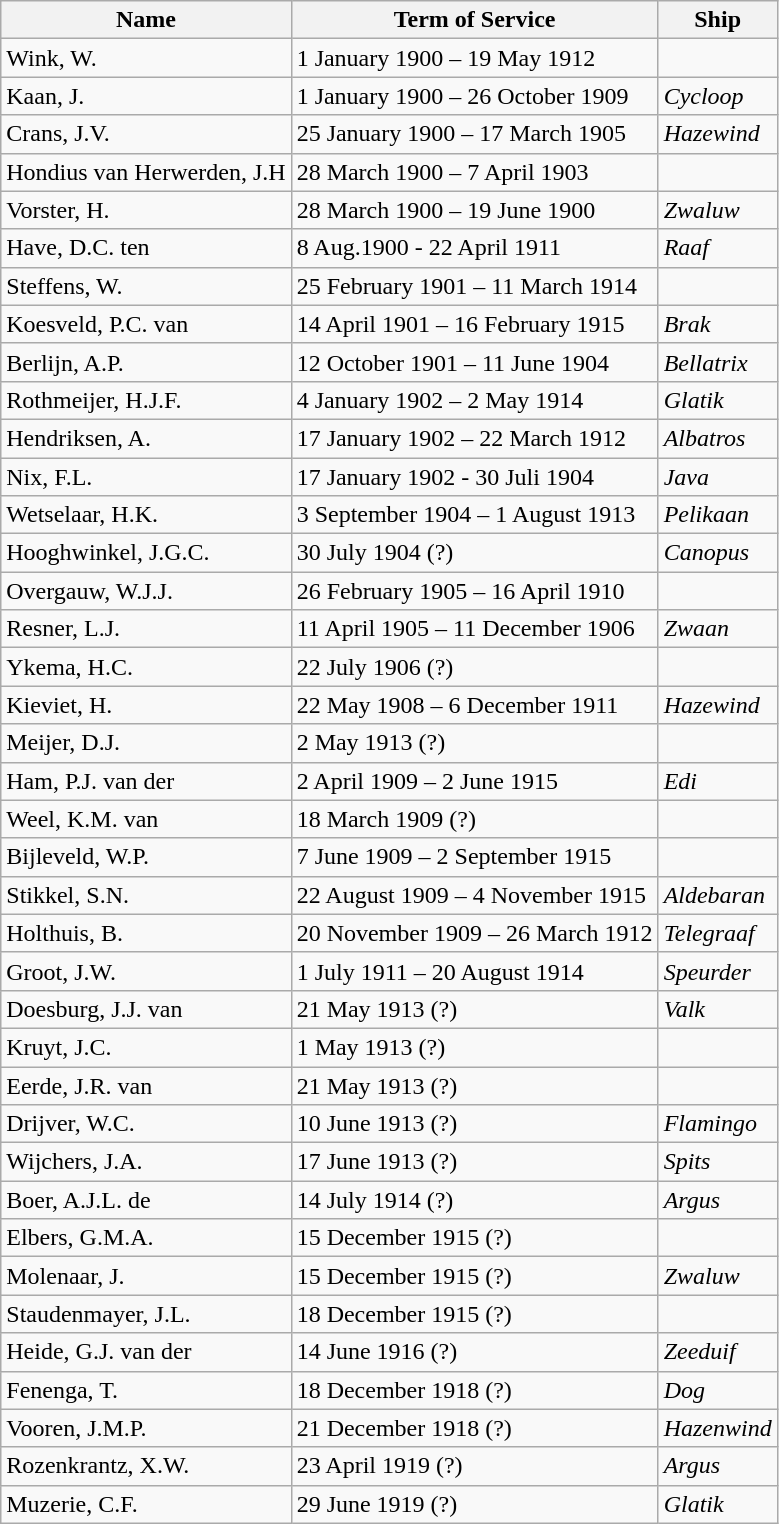<table class="wikitable">
<tr>
<th>Name</th>
<th>Term of Service</th>
<th>Ship</th>
</tr>
<tr>
<td>Wink, W.</td>
<td>1 January 1900 – 19 May 1912</td>
<td></td>
</tr>
<tr>
<td>Kaan, J.</td>
<td>1 January 1900 – 26 October 1909</td>
<td><em>Cycloop</em></td>
</tr>
<tr>
<td>Crans, J.V.</td>
<td>25 January 1900 – 17 March 1905</td>
<td><em>Hazewind</em></td>
</tr>
<tr>
<td>Hondius van Herwerden, J.H</td>
<td>28 March 1900 – 7 April 1903</td>
<td></td>
</tr>
<tr>
<td>Vorster, H.</td>
<td>28 March 1900 – 19 June 1900</td>
<td><em>Zwaluw</em></td>
</tr>
<tr>
<td>Have, D.C. ten</td>
<td>8 Aug.1900 - 22 April 1911</td>
<td><em>Raaf</em></td>
</tr>
<tr>
<td>Steffens, W.</td>
<td>25 February 1901 – 11 March 1914</td>
<td></td>
</tr>
<tr>
<td>Koesveld, P.C. van</td>
<td>14 April 1901 – 16 February 1915</td>
<td><em>Brak</em></td>
</tr>
<tr>
<td>Berlijn, A.P.</td>
<td>12 October 1901 – 11 June 1904</td>
<td><em>Bellatrix</em></td>
</tr>
<tr>
<td>Rothmeijer, H.J.F.</td>
<td>4 January 1902 – 2 May 1914</td>
<td><em>Glatik</em></td>
</tr>
<tr>
<td>Hendriksen, A.</td>
<td>17 January 1902 – 22 March 1912</td>
<td><em>Albatros</em></td>
</tr>
<tr>
<td>Nix, F.L.</td>
<td>17 January 1902 - 30 Juli 1904</td>
<td><em>Java</em></td>
</tr>
<tr>
<td>Wetselaar, H.K.</td>
<td>3 September 1904 – 1 August 1913</td>
<td><em>Pelikaan</em></td>
</tr>
<tr>
<td>Hooghwinkel, J.G.C.</td>
<td>30 July 1904 (?)</td>
<td><em>Canopus</em></td>
</tr>
<tr>
<td>Overgauw, W.J.J.</td>
<td>26 February 1905 – 16 April 1910</td>
<td></td>
</tr>
<tr>
<td>Resner, L.J.</td>
<td>11 April 1905 – 11 December 1906</td>
<td><em>Zwaan</em></td>
</tr>
<tr>
<td>Ykema, H.C.</td>
<td>22 July 1906 (?)</td>
<td></td>
</tr>
<tr>
<td>Kieviet, H.</td>
<td>22 May 1908 – 6 December 1911</td>
<td><em>Hazewind</em></td>
</tr>
<tr>
<td>Meijer, D.J.</td>
<td>2 May 1913 (?)</td>
<td></td>
</tr>
<tr>
<td>Ham, P.J. van der</td>
<td>2 April 1909 – 2 June 1915</td>
<td><em>Edi</em></td>
</tr>
<tr>
<td>Weel, K.M. van</td>
<td>18 March 1909 (?)</td>
<td></td>
</tr>
<tr>
<td>Bijleveld, W.P.</td>
<td>7 June 1909 – 2 September 1915</td>
<td></td>
</tr>
<tr>
<td>Stikkel, S.N.</td>
<td>22 August 1909 – 4 November 1915</td>
<td><em>Aldebaran</em></td>
</tr>
<tr>
<td>Holthuis, B.</td>
<td>20 November 1909 – 26 March 1912</td>
<td><em>Telegraaf</em></td>
</tr>
<tr>
<td>Groot, J.W.</td>
<td>1 July 1911 – 20 August 1914</td>
<td><em>Speurder</em></td>
</tr>
<tr>
<td>Doesburg, J.J. van</td>
<td>21 May 1913 (?)</td>
<td><em>Valk</em></td>
</tr>
<tr>
<td>Kruyt, J.C.</td>
<td>1 May 1913 (?)</td>
<td></td>
</tr>
<tr>
<td>Eerde, J.R. van</td>
<td>21 May 1913 (?)</td>
<td></td>
</tr>
<tr>
<td>Drijver, W.C.</td>
<td>10 June 1913 (?)</td>
<td><em>Flamingo</em></td>
</tr>
<tr>
<td>Wijchers, J.A.</td>
<td>17 June 1913 (?)</td>
<td><em>Spits</em></td>
</tr>
<tr>
<td>Boer, A.J.L. de</td>
<td>14 July 1914 (?)</td>
<td><em>Argus</em></td>
</tr>
<tr>
<td>Elbers, G.M.A.</td>
<td>15 December 1915 (?)</td>
<td></td>
</tr>
<tr>
<td>Molenaar, J.</td>
<td>15 December 1915 (?)</td>
<td><em>Zwaluw</em></td>
</tr>
<tr>
<td>Staudenmayer, J.L.</td>
<td>18 December 1915 (?)</td>
<td></td>
</tr>
<tr>
<td>Heide, G.J. van der</td>
<td>14 June 1916 (?)</td>
<td><em>Zeeduif</em></td>
</tr>
<tr>
<td>Fenenga, T.</td>
<td>18 December 1918 (?)</td>
<td><em>Dog</em></td>
</tr>
<tr>
<td>Vooren, J.M.P.</td>
<td>21 December 1918 (?)</td>
<td><em>Hazenwind</em></td>
</tr>
<tr>
<td>Rozenkrantz, X.W.</td>
<td>23 April 1919 (?)</td>
<td><em>Argus</em></td>
</tr>
<tr>
<td>Muzerie, C.F.</td>
<td>29 June 1919 (?)</td>
<td><em>Glatik</em></td>
</tr>
</table>
